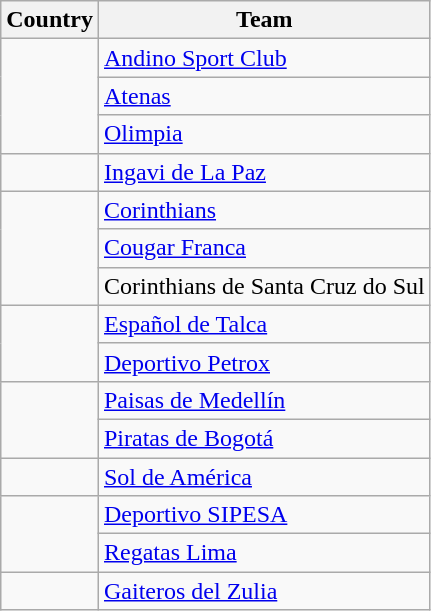<table class="wikitable">
<tr>
<th>Country</th>
<th>Team</th>
</tr>
<tr>
<td rowspan=3></td>
<td><a href='#'>Andino Sport Club</a></td>
</tr>
<tr>
<td><a href='#'>Atenas</a></td>
</tr>
<tr>
<td><a href='#'>Olimpia</a></td>
</tr>
<tr>
<td></td>
<td><a href='#'>Ingavi de La Paz</a></td>
</tr>
<tr>
<td rowspan=3></td>
<td><a href='#'>Corinthians</a></td>
</tr>
<tr>
<td><a href='#'>Cougar Franca</a></td>
</tr>
<tr>
<td>Corinthians de Santa Cruz do Sul</td>
</tr>
<tr>
<td rowspan=2></td>
<td><a href='#'>Español de Talca</a></td>
</tr>
<tr>
<td><a href='#'>Deportivo Petrox</a></td>
</tr>
<tr>
<td rowspan=2></td>
<td><a href='#'>Paisas de Medellín</a></td>
</tr>
<tr>
<td><a href='#'>Piratas de Bogotá</a></td>
</tr>
<tr>
<td></td>
<td><a href='#'>Sol de América</a></td>
</tr>
<tr>
<td rowspan=2></td>
<td><a href='#'>Deportivo SIPESA</a></td>
</tr>
<tr>
<td><a href='#'>Regatas Lima</a></td>
</tr>
<tr>
<td></td>
<td><a href='#'>Gaiteros del Zulia</a></td>
</tr>
</table>
